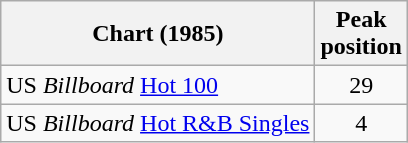<table class="wikitable">
<tr>
<th align="left">Chart (1985)</th>
<th align="center">Peak<br>position</th>
</tr>
<tr>
<td align="left">US <em>Billboard</em> <a href='#'>Hot 100</a></td>
<td align="center">29</td>
</tr>
<tr>
<td align="left">US <em>Billboard</em> <a href='#'>Hot R&B Singles</a></td>
<td align="center">4</td>
</tr>
</table>
